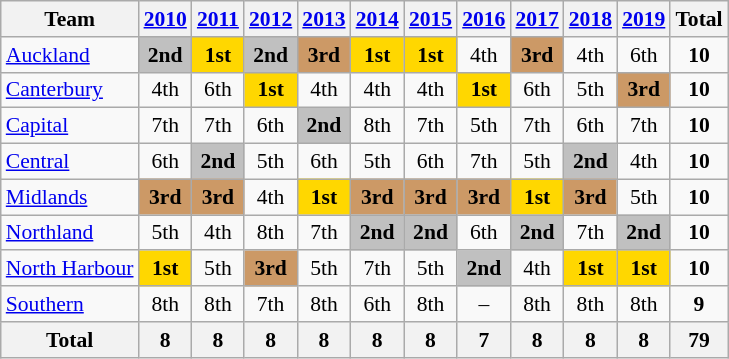<table class=wikitable style="text-align:center; font-size:90%">
<tr>
<th>Team</th>
<th><a href='#'>2010</a></th>
<th><a href='#'>2011</a></th>
<th><a href='#'>2012</a></th>
<th><a href='#'>2013</a></th>
<th><a href='#'>2014</a></th>
<th><a href='#'>2015</a></th>
<th><a href='#'>2016</a></th>
<th><a href='#'>2017</a></th>
<th><a href='#'>2018</a></th>
<th><a href='#'>2019</a></th>
<th>Total</th>
</tr>
<tr>
<td align=left> <a href='#'>Auckland</a></td>
<td bgcolor=silver><strong>2nd</strong></td>
<td bgcolor=gold><strong>1st</strong></td>
<td bgcolor=silver><strong>2nd</strong></td>
<td bgcolor=#cc9966><strong>3rd</strong></td>
<td bgcolor=gold><strong>1st</strong></td>
<td bgcolor=gold><strong>1st</strong></td>
<td>4th</td>
<td bgcolor=#cc9966><strong>3rd</strong></td>
<td>4th</td>
<td>6th</td>
<td><strong>10</strong></td>
</tr>
<tr>
<td align=left> <a href='#'>Canterbury</a></td>
<td>4th</td>
<td>6th</td>
<td bgcolor=gold><strong>1st</strong></td>
<td>4th</td>
<td>4th</td>
<td>4th</td>
<td bgcolor=gold><strong>1st</strong></td>
<td>6th</td>
<td>5th</td>
<td bgcolor=#cc9966><strong>3rd</strong></td>
<td><strong>10</strong></td>
</tr>
<tr>
<td align=left> <a href='#'>Capital</a></td>
<td>7th</td>
<td>7th</td>
<td>6th</td>
<td bgcolor=silver><strong>2nd</strong></td>
<td>8th</td>
<td>7th</td>
<td>5th</td>
<td>7th</td>
<td>6th</td>
<td>7th</td>
<td><strong>10</strong></td>
</tr>
<tr>
<td align=left> <a href='#'>Central</a></td>
<td>6th</td>
<td bgcolor=silver><strong>2nd</strong></td>
<td>5th</td>
<td>6th</td>
<td>5th</td>
<td>6th</td>
<td>7th</td>
<td>5th</td>
<td bgcolor=silver><strong>2nd</strong></td>
<td>4th</td>
<td><strong>10</strong></td>
</tr>
<tr>
<td align=left> <a href='#'>Midlands</a></td>
<td bgcolor=#cc9966><strong>3rd</strong></td>
<td bgcolor=#cc9966><strong>3rd</strong></td>
<td>4th</td>
<td bgcolor=gold><strong>1st</strong></td>
<td bgcolor=#cc9966><strong>3rd</strong></td>
<td bgcolor=#cc9966><strong>3rd</strong></td>
<td bgcolor=#cc9966><strong>3rd</strong></td>
<td bgcolor=gold><strong>1st</strong></td>
<td bgcolor=#cc9966><strong>3rd</strong></td>
<td>5th</td>
<td><strong>10</strong></td>
</tr>
<tr>
<td align=left> <a href='#'>Northland</a></td>
<td>5th</td>
<td>4th</td>
<td>8th</td>
<td>7th</td>
<td bgcolor=silver><strong>2nd</strong></td>
<td bgcolor=silver><strong>2nd</strong></td>
<td>6th</td>
<td bgcolor=silver><strong>2nd</strong></td>
<td>7th</td>
<td bgcolor=silver><strong>2nd</strong></td>
<td><strong>10</strong></td>
</tr>
<tr>
<td align=left> <a href='#'>North Harbour</a></td>
<td bgcolor=gold><strong>1st</strong></td>
<td>5th</td>
<td bgcolor=#cc9966><strong>3rd</strong></td>
<td>5th</td>
<td>7th</td>
<td>5th</td>
<td bgcolor=silver><strong>2nd</strong></td>
<td>4th</td>
<td bgcolor=gold><strong>1st</strong></td>
<td bgcolor=gold><strong>1st</strong></td>
<td><strong>10</strong></td>
</tr>
<tr>
<td align=left> <a href='#'>Southern</a></td>
<td>8th</td>
<td>8th</td>
<td>7th</td>
<td>8th</td>
<td>6th</td>
<td>8th</td>
<td>–</td>
<td>8th</td>
<td>8th</td>
<td>8th</td>
<td><strong>9</strong></td>
</tr>
<tr>
<th>Total</th>
<th><strong>8</strong></th>
<th><strong>8</strong></th>
<th><strong>8</strong></th>
<th><strong>8</strong></th>
<th><strong>8</strong></th>
<th><strong>8</strong></th>
<th><strong>7</strong></th>
<th><strong>8</strong></th>
<th><strong>8</strong></th>
<th><strong>8</strong></th>
<th><strong>79</strong></th>
</tr>
</table>
